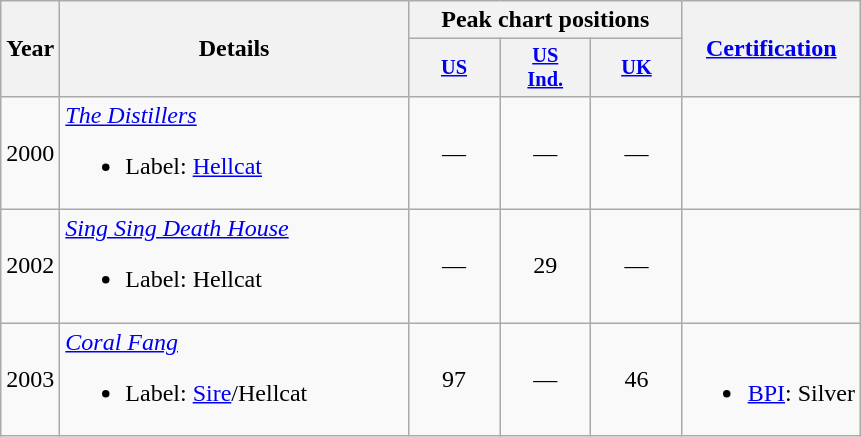<table class="wikitable" style="text-align:left;">
<tr>
<th rowspan="2">Year</th>
<th rowspan="2" style="width:225px;">Details</th>
<th colspan="3">Peak chart positions</th>
<th rowspan="2"><a href='#'>Certification</a></th>
</tr>
<tr>
<th style="width:4em;font-size:85%"><a href='#'>US</a><br></th>
<th style="width:4em;font-size:85%"><a href='#'>US<br>Ind.</a><br></th>
<th style="width:4em;font-size:85%"><a href='#'>UK</a><br></th>
</tr>
<tr>
<td>2000</td>
<td><em><a href='#'>The Distillers</a></em><br><ul><li>Label: <a href='#'>Hellcat</a></li></ul></td>
<td style="text-align:center;">—</td>
<td style="text-align:center;">—</td>
<td style="text-align:center;">—</td>
<td></td>
</tr>
<tr>
<td>2002</td>
<td><em><a href='#'>Sing Sing Death House</a></em><br><ul><li>Label: Hellcat</li></ul></td>
<td style="text-align:center;">—</td>
<td style="text-align:center;">29</td>
<td style="text-align:center;">—</td>
<td></td>
</tr>
<tr>
<td>2003</td>
<td><em><a href='#'>Coral Fang</a></em><br><ul><li>Label: <a href='#'>Sire</a>/Hellcat</li></ul></td>
<td style="text-align:center;">97</td>
<td style="text-align:center;">—</td>
<td style="text-align:center;">46</td>
<td><br><ul><li><a href='#'>BPI</a>: Silver</li></ul></td>
</tr>
</table>
